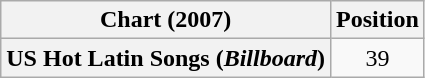<table class="wikitable plainrowheaders" style="text-align:center">
<tr>
<th scope="col">Chart (2007)</th>
<th scope="col">Position</th>
</tr>
<tr>
<th scope="row">US Hot Latin Songs (<em>Billboard</em>)</th>
<td>39</td>
</tr>
</table>
